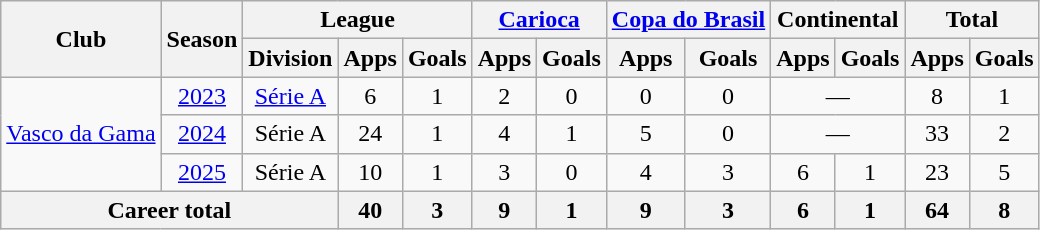<table class="wikitable" style="text-align: center">
<tr>
<th rowspan=2>Club</th>
<th rowspan=2>Season</th>
<th colspan=3>League</th>
<th colspan=2><a href='#'>Carioca</a></th>
<th colspan=2><a href='#'>Copa do Brasil</a></th>
<th colspan=2>Continental</th>
<th colspan=2>Total</th>
</tr>
<tr>
<th>Division</th>
<th>Apps</th>
<th>Goals</th>
<th>Apps</th>
<th>Goals</th>
<th>Apps</th>
<th>Goals</th>
<th>Apps</th>
<th>Goals</th>
<th>Apps</th>
<th>Goals</th>
</tr>
<tr>
<td rowspan="3"><a href='#'>Vasco da Gama</a></td>
<td><a href='#'>2023</a></td>
<td><a href='#'>Série A</a></td>
<td>6</td>
<td>1</td>
<td>2</td>
<td>0</td>
<td>0</td>
<td>0</td>
<td colspan=2>—</td>
<td>8</td>
<td>1</td>
</tr>
<tr>
<td><a href='#'>2024</a></td>
<td>Série A</td>
<td>24</td>
<td>1</td>
<td>4</td>
<td>1</td>
<td>5</td>
<td>0</td>
<td colspan=2>—</td>
<td>33</td>
<td>2</td>
</tr>
<tr>
<td><a href='#'>2025</a></td>
<td>Série A</td>
<td>10</td>
<td>1</td>
<td>3</td>
<td>0</td>
<td>4</td>
<td>3</td>
<td>6</td>
<td>1</td>
<td>23</td>
<td>5</td>
</tr>
<tr>
<th colspan=3><strong>Career total</strong></th>
<th>40</th>
<th>3</th>
<th>9</th>
<th>1</th>
<th>9</th>
<th>3</th>
<th>6</th>
<th>1</th>
<th>64</th>
<th>8</th>
</tr>
</table>
